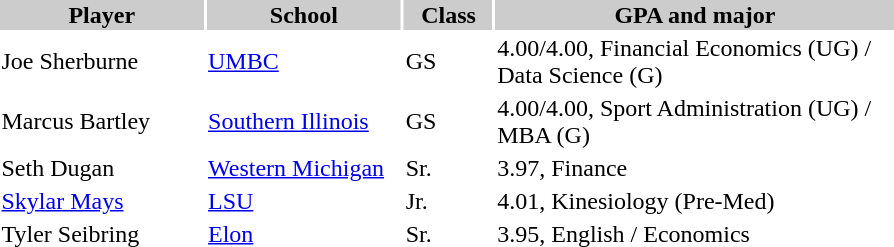<table style="width:600px" "border:'1' 'solid' 'gray' ">
<tr>
<th style="background:#ccc; width:23%;">Player</th>
<th style="background:#ccc; width:22%;">School</th>
<th style="background:#ccc; width:10%;">Class</th>
<th style="background:#ccc; width:45%;">GPA and major</th>
</tr>
<tr>
<td>Joe Sherburne</td>
<td><a href='#'>UMBC</a></td>
<td>GS</td>
<td>4.00/4.00, Financial Economics (UG) / Data Science (G)</td>
</tr>
<tr>
<td>Marcus Bartley</td>
<td><a href='#'>Southern Illinois</a></td>
<td>GS</td>
<td>4.00/4.00, Sport Administration (UG) / MBA (G)</td>
</tr>
<tr>
<td>Seth Dugan</td>
<td><a href='#'>Western Michigan</a></td>
<td>Sr.</td>
<td>3.97, Finance</td>
</tr>
<tr>
<td><a href='#'>Skylar Mays</a></td>
<td><a href='#'>LSU</a></td>
<td>Jr.</td>
<td>4.01, Kinesiology (Pre-Med)</td>
</tr>
<tr>
<td>Tyler Seibring</td>
<td><a href='#'>Elon</a></td>
<td>Sr.</td>
<td>3.95, English / Economics</td>
</tr>
</table>
